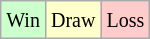<table class="wikitable">
<tr>
<td style="background-color: #CCFFCC;"><small>Win</small></td>
<td style="background-color: #FFFFCC;"><small>Draw</small></td>
<td style="background-color: #FFCCCC;"><small>Loss</small></td>
</tr>
</table>
